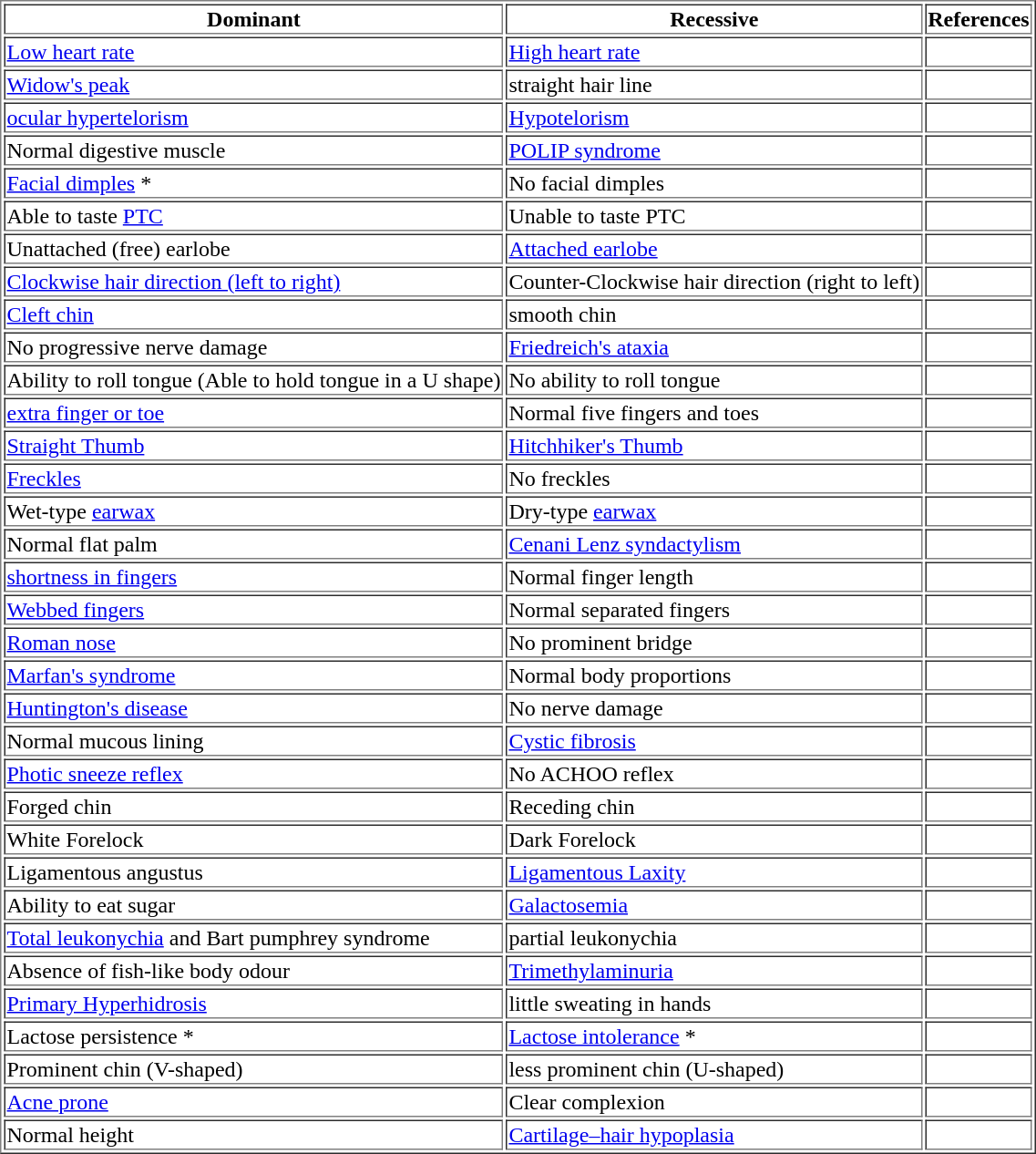<table border=1>
<tr>
<th>Dominant</th>
<th>Recessive</th>
<th>References</th>
</tr>
<tr>
<td><a href='#'>Low heart rate</a></td>
<td><a href='#'>High heart rate</a></td>
<td></td>
</tr>
<tr>
<td><a href='#'>Widow's peak</a></td>
<td>straight hair line</td>
<td></td>
</tr>
<tr>
<td><a href='#'>ocular hypertelorism</a></td>
<td><a href='#'>Hypotelorism</a></td>
<td></td>
</tr>
<tr>
<td>Normal digestive muscle</td>
<td><a href='#'>POLIP syndrome</a></td>
<td></td>
</tr>
<tr>
<td><a href='#'>Facial dimples</a> *</td>
<td>No facial dimples</td>
<td></td>
</tr>
<tr>
<td>Able to taste <a href='#'>PTC</a></td>
<td>Unable to taste PTC</td>
<td></td>
</tr>
<tr>
<td>Unattached (free) earlobe</td>
<td><a href='#'>Attached earlobe</a></td>
<td></td>
</tr>
<tr>
<td><a href='#'>Clockwise hair direction (left to right)</a></td>
<td>Counter-Clockwise hair direction (right to left)</td>
<td></td>
</tr>
<tr>
<td><a href='#'>Cleft chin</a></td>
<td>smooth chin</td>
<td></td>
</tr>
<tr>
<td>No progressive nerve damage</td>
<td><a href='#'>Friedreich's ataxia</a></td>
<td></td>
</tr>
<tr>
<td>Ability to roll tongue (Able to hold tongue in a U shape)</td>
<td>No ability to roll tongue</td>
<td></td>
</tr>
<tr>
<td><a href='#'>extra finger or toe</a></td>
<td>Normal five fingers and toes</td>
<td></td>
</tr>
<tr>
<td><a href='#'>Straight Thumb</a></td>
<td><a href='#'>Hitchhiker's Thumb</a></td>
<td></td>
</tr>
<tr>
<td><a href='#'>Freckles</a></td>
<td>No freckles</td>
<td></td>
</tr>
<tr>
<td>Wet-type <a href='#'>earwax</a></td>
<td>Dry-type <a href='#'>earwax</a></td>
<td></td>
</tr>
<tr>
<td>Normal flat palm</td>
<td><a href='#'>Cenani Lenz syndactylism</a></td>
<td></td>
</tr>
<tr>
<td><a href='#'>shortness in fingers</a></td>
<td>Normal finger length</td>
<td></td>
</tr>
<tr>
<td><a href='#'>Webbed fingers</a></td>
<td>Normal separated fingers</td>
<td></td>
</tr>
<tr>
<td><a href='#'>Roman nose</a></td>
<td>No prominent bridge</td>
<td></td>
</tr>
<tr>
<td><a href='#'>Marfan's syndrome</a></td>
<td>Normal body proportions</td>
<td></td>
</tr>
<tr>
<td><a href='#'>Huntington's disease</a></td>
<td>No nerve damage</td>
<td></td>
</tr>
<tr>
<td>Normal mucous lining</td>
<td><a href='#'>Cystic fibrosis</a></td>
<td></td>
</tr>
<tr>
<td><a href='#'>Photic sneeze reflex</a></td>
<td>No ACHOO reflex</td>
<td></td>
</tr>
<tr>
<td>Forged chin</td>
<td>Receding chin</td>
<td></td>
</tr>
<tr>
<td>White Forelock</td>
<td>Dark Forelock</td>
<td></td>
</tr>
<tr>
<td>Ligamentous angustus</td>
<td><a href='#'>Ligamentous Laxity</a></td>
<td></td>
</tr>
<tr>
<td>Ability to eat sugar</td>
<td><a href='#'>Galactosemia</a></td>
<td></td>
</tr>
<tr>
<td><a href='#'>Total leukonychia</a> and Bart pumphrey syndrome</td>
<td>partial leukonychia</td>
<td></td>
</tr>
<tr>
<td>Absence of fish-like body odour</td>
<td><a href='#'>Trimethylaminuria</a></td>
<td></td>
</tr>
<tr>
<td><a href='#'>Primary Hyperhidrosis</a></td>
<td>little sweating in hands</td>
<td></td>
</tr>
<tr>
<td>Lactose persistence *</td>
<td><a href='#'>Lactose intolerance</a> *</td>
<td></td>
</tr>
<tr>
<td>Prominent chin (V-shaped)</td>
<td>less prominent chin (U-shaped)</td>
<td></td>
</tr>
<tr>
<td><a href='#'>Acne prone</a></td>
<td>Clear complexion</td>
<td></td>
</tr>
<tr>
<td>Normal height</td>
<td><a href='#'>Cartilage–hair hypoplasia</a></td>
<td></td>
</tr>
</table>
